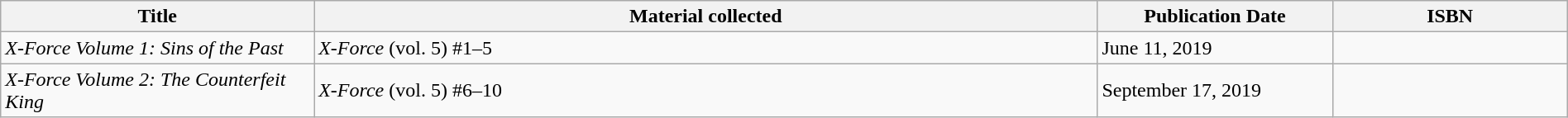<table class="wikitable" style="text-align:left;" width="100%">
<tr>
<th width=20%>Title</th>
<th width=50%>Material collected</th>
<th width=15%>Publication Date</th>
<th width=15%>ISBN</th>
</tr>
<tr>
<td><em>X-Force Volume 1: Sins of the Past</em></td>
<td><em>X-Force</em> (vol. 5) #1–5</td>
<td>June 11, 2019</td>
<td></td>
</tr>
<tr>
<td><em>X-Force Volume 2: The Counterfeit King</em></td>
<td><em>X-Force</em> (vol. 5) #6–10</td>
<td>September 17, 2019</td>
<td></td>
</tr>
</table>
